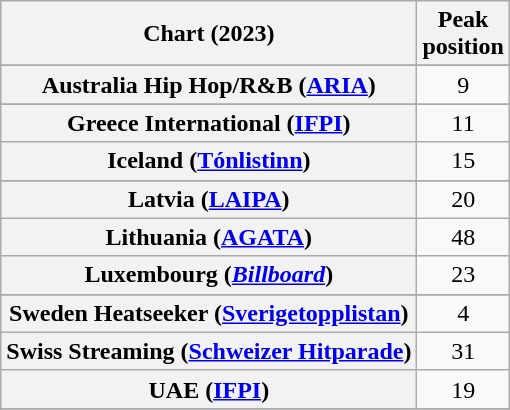<table class="wikitable sortable plainrowheaders" style="text-align:center">
<tr>
<th scope="col">Chart (2023)</th>
<th scope="col">Peak<br>position</th>
</tr>
<tr>
</tr>
<tr>
<th scope="row">Australia Hip Hop/R&B (<a href='#'>ARIA</a>)</th>
<td>9</td>
</tr>
<tr>
</tr>
<tr>
</tr>
<tr>
</tr>
<tr>
<th scope="row">Greece International (<a href='#'>IFPI</a>)</th>
<td>11</td>
</tr>
<tr>
<th scope="row">Iceland (<a href='#'>Tónlistinn</a>)</th>
<td>15</td>
</tr>
<tr>
</tr>
<tr>
<th scope="row">Latvia (<a href='#'>LAIPA</a>)</th>
<td>20</td>
</tr>
<tr>
<th scope="row">Lithuania (<a href='#'>AGATA</a>)</th>
<td>48</td>
</tr>
<tr>
<th scope="row">Luxembourg (<em><a href='#'>Billboard</a></em>)</th>
<td>23</td>
</tr>
<tr>
</tr>
<tr>
</tr>
<tr>
</tr>
<tr>
<th scope="row">Sweden Heatseeker (<a href='#'>Sverigetopplistan</a>)</th>
<td>4</td>
</tr>
<tr>
<th scope="row">Swiss Streaming (<a href='#'>Schweizer Hitparade</a>)</th>
<td>31</td>
</tr>
<tr>
<th scope="row">UAE (<a href='#'>IFPI</a>)</th>
<td>19</td>
</tr>
<tr>
</tr>
<tr>
</tr>
<tr>
</tr>
</table>
